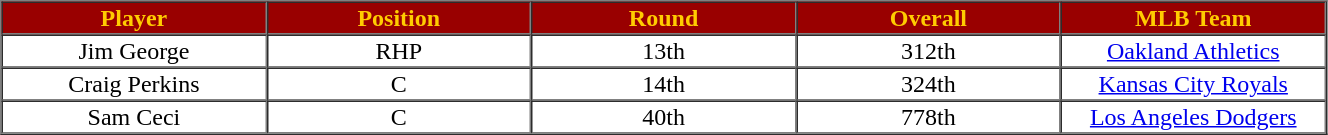<table cellpadding="1" border="1" cellspacing="0" style="width:70%;">
<tr>
<th style="background:#990000; width:20%;color:#FFCC00;">Player</th>
<th style="background:#990000; width:20%;color:#FFCC00;">Position</th>
<th style="background:#990000; width:20%;color:#FFCC00;">Round</th>
<th style="background:#990000; width:20%;color:#FFCC00;">Overall</th>
<th style="background:#990000; width:20%;color:#FFCC00;">MLB Team</th>
</tr>
<tr style="text-align:center;">
<td>Jim George</td>
<td>RHP</td>
<td>13th</td>
<td>312th</td>
<td><a href='#'>Oakland Athletics</a></td>
</tr>
<tr style="text-align:center;">
<td>Craig Perkins</td>
<td>C</td>
<td>14th</td>
<td>324th</td>
<td><a href='#'>Kansas City Royals</a></td>
</tr>
<tr style="text-align:center;">
<td>Sam Ceci</td>
<td>C</td>
<td>40th</td>
<td>778th</td>
<td><a href='#'>Los Angeles Dodgers</a></td>
</tr>
</table>
